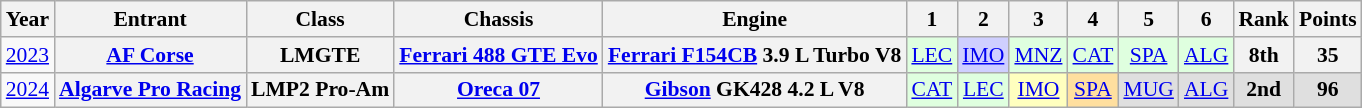<table class="wikitable" style="text-align:center; font-size:90%">
<tr>
<th>Year</th>
<th>Entrant</th>
<th>Class</th>
<th>Chassis</th>
<th>Engine</th>
<th>1</th>
<th>2</th>
<th>3</th>
<th>4</th>
<th>5</th>
<th>6</th>
<th>Rank</th>
<th>Points</th>
</tr>
<tr>
<td><a href='#'>2023</a></td>
<th><a href='#'>AF Corse</a></th>
<th>LMGTE</th>
<th><a href='#'>Ferrari 488 GTE Evo</a></th>
<th><a href='#'>Ferrari F154CB</a> 3.9 L Turbo V8</th>
<td style="background:#DFFFDF;"><a href='#'>LEC</a><br></td>
<td style="background:#CFCFFF;"><a href='#'>IMO</a><br></td>
<td style="background:#DFFFDF;"><a href='#'>MNZ</a><br></td>
<td style="background:#DFFFDF;"><a href='#'>CAT</a><br></td>
<td style="background:#DFFFDF;"><a href='#'>SPA</a><br></td>
<td style="background:#DFFFDF;"><a href='#'>ALG</a><br></td>
<th>8th</th>
<th>35</th>
</tr>
<tr>
<td><a href='#'>2024</a></td>
<th><a href='#'>Algarve Pro Racing</a></th>
<th>LMP2 Pro-Am</th>
<th><a href='#'>Oreca 07</a></th>
<th><a href='#'>Gibson</a> GK428 4.2 L V8</th>
<td style="background:#DFFFDF;"><a href='#'>CAT</a><br></td>
<td style="background:#DFFFDF;"><a href='#'>LEC</a><br></td>
<td style="background:#FFFFBF;"><a href='#'>IMO</a><br></td>
<td style="background:#FFDF9F;"><a href='#'>SPA</a><br></td>
<td style="background:#DFDFDF;"><a href='#'>MUG</a><br></td>
<td style="background:#DFDFDF;"><a href='#'>ALG</a><br></td>
<th style="background:#DFDFDF;">2nd</th>
<th style="background:#DFDFDF;">96</th>
</tr>
</table>
